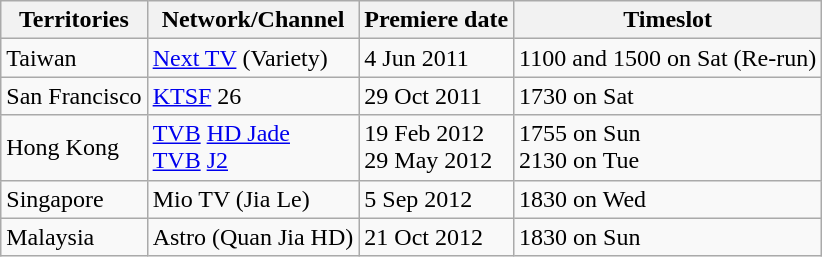<table class="wikitable">
<tr>
<th>Territories</th>
<th>Network/Channel</th>
<th>Premiere date</th>
<th>Timeslot</th>
</tr>
<tr>
<td>Taiwan</td>
<td><a href='#'>Next TV</a> (Variety)</td>
<td>4 Jun 2011</td>
<td>1100 and 1500 on Sat (Re-run)</td>
</tr>
<tr>
<td>San Francisco</td>
<td><a href='#'>KTSF</a> 26</td>
<td>29 Oct 2011</td>
<td>1730 on Sat</td>
</tr>
<tr>
<td>Hong Kong</td>
<td><a href='#'>TVB</a> <a href='#'>HD Jade</a><br><a href='#'>TVB</a> <a href='#'>J2</a></td>
<td>19 Feb 2012<br>29 May 2012</td>
<td>1755 on Sun<br>2130 on Tue</td>
</tr>
<tr>
<td>Singapore</td>
<td>Mio TV (Jia Le)</td>
<td>5 Sep 2012</td>
<td>1830 on Wed</td>
</tr>
<tr>
<td>Malaysia</td>
<td>Astro (Quan Jia HD)</td>
<td>21 Oct 2012</td>
<td>1830 on Sun</td>
</tr>
</table>
